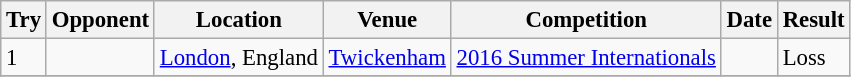<table class="wikitable sortable" style="font-size:95%">
<tr>
<th>Try</th>
<th>Opponent</th>
<th>Location</th>
<th>Venue</th>
<th>Competition</th>
<th>Date</th>
<th>Result</th>
</tr>
<tr>
<td>1</td>
<td></td>
<td><a href='#'>London</a>, England</td>
<td><a href='#'>Twickenham</a></td>
<td><a href='#'>2016 Summer Internationals</a></td>
<td></td>
<td>Loss</td>
</tr>
<tr>
</tr>
</table>
